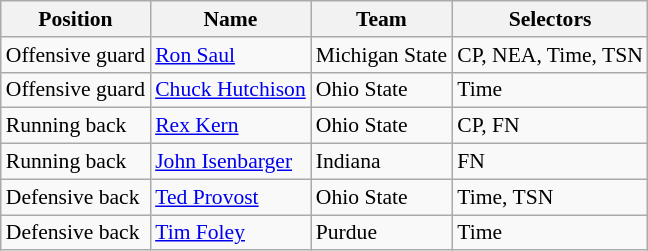<table class="wikitable" style="font-size: 90%">
<tr>
<th>Position</th>
<th>Name</th>
<th>Team</th>
<th>Selectors</th>
</tr>
<tr>
<td>Offensive guard</td>
<td><a href='#'>Ron Saul</a></td>
<td>Michigan State</td>
<td>CP, NEA, Time, TSN</td>
</tr>
<tr>
<td>Offensive guard</td>
<td><a href='#'>Chuck Hutchison</a></td>
<td>Ohio State</td>
<td>Time</td>
</tr>
<tr>
<td>Running back</td>
<td><a href='#'>Rex Kern</a></td>
<td>Ohio State</td>
<td>CP, FN</td>
</tr>
<tr>
<td>Running back</td>
<td><a href='#'>John Isenbarger</a></td>
<td>Indiana</td>
<td>FN</td>
</tr>
<tr>
<td>Defensive back</td>
<td><a href='#'>Ted Provost</a></td>
<td>Ohio State</td>
<td>Time, TSN</td>
</tr>
<tr>
<td>Defensive back</td>
<td><a href='#'>Tim Foley</a></td>
<td>Purdue</td>
<td>Time</td>
</tr>
</table>
